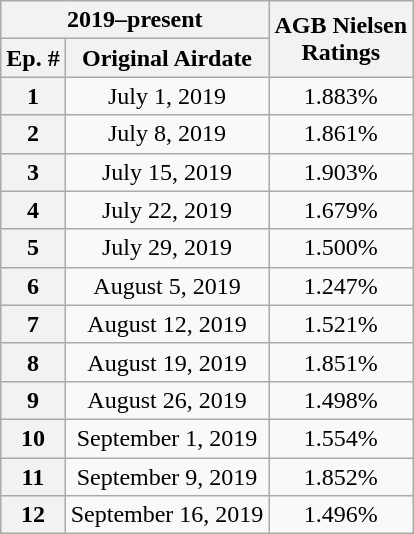<table class=wikitable style=text-align:center>
<tr>
<th colspan=2>2019–present</th>
<th rowspan=2>AGB Nielsen<br>Ratings<br></th>
</tr>
<tr>
<th>Ep. #</th>
<th>Original Airdate</th>
</tr>
<tr>
<th>1</th>
<td>July 1, 2019</td>
<td>1.883%</td>
</tr>
<tr>
<th>2</th>
<td>July 8, 2019</td>
<td>1.861%</td>
</tr>
<tr>
<th>3</th>
<td>July 15, 2019</td>
<td>1.903%</td>
</tr>
<tr>
<th>4</th>
<td>July 22, 2019</td>
<td>1.679%</td>
</tr>
<tr>
<th>5</th>
<td>July 29, 2019</td>
<td>1.500%</td>
</tr>
<tr>
<th>6</th>
<td>August 5, 2019</td>
<td>1.247%</td>
</tr>
<tr>
<th>7</th>
<td>August 12, 2019</td>
<td>1.521%</td>
</tr>
<tr>
<th>8</th>
<td>August 19, 2019</td>
<td>1.851%</td>
</tr>
<tr>
<th>9</th>
<td>August 26, 2019</td>
<td>1.498%</td>
</tr>
<tr>
<th>10</th>
<td>September 1, 2019</td>
<td>1.554%</td>
</tr>
<tr>
<th>11</th>
<td>September 9, 2019</td>
<td>1.852%</td>
</tr>
<tr>
<th>12</th>
<td>September 16, 2019</td>
<td>1.496%</td>
</tr>
</table>
